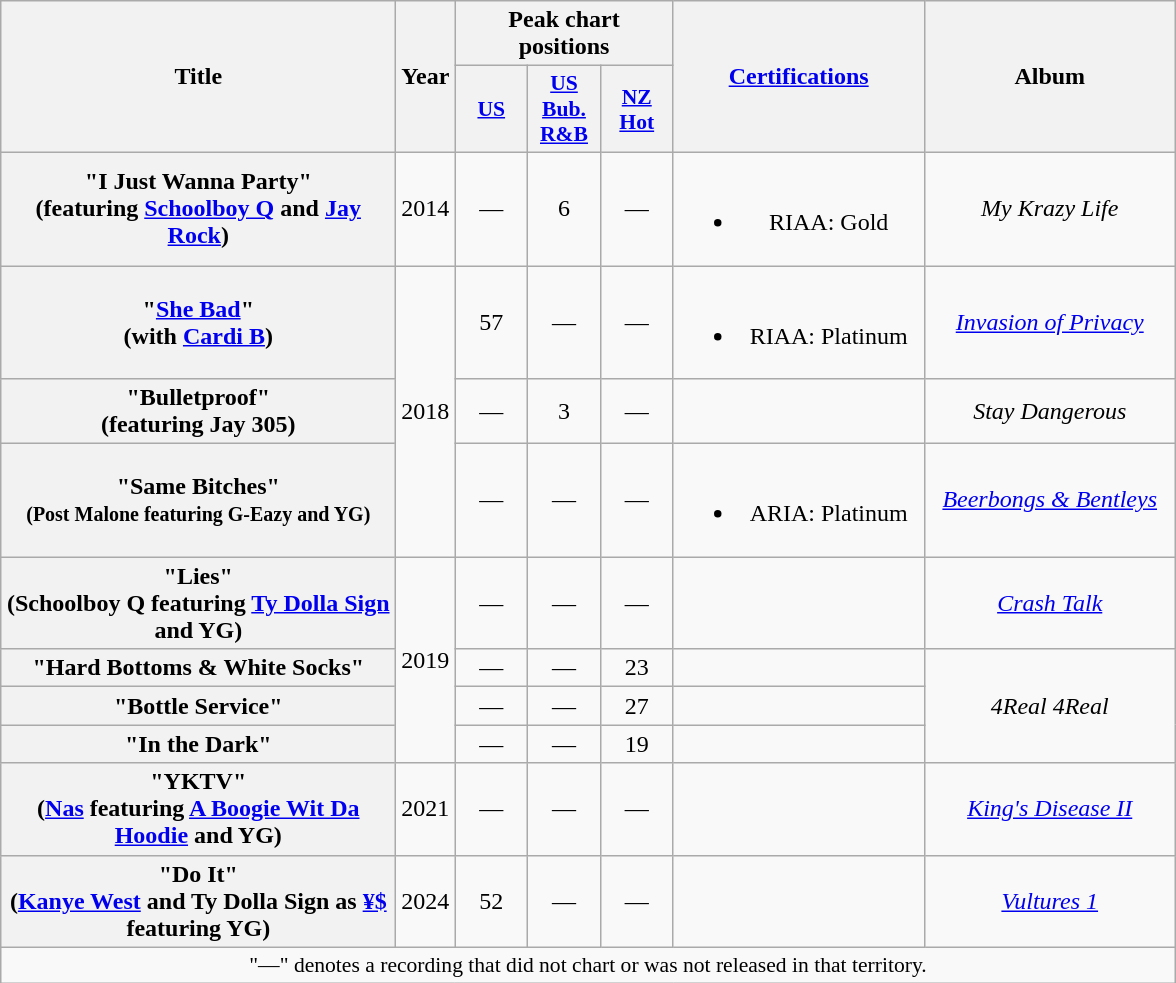<table class="wikitable plainrowheaders" style="text-align:center;">
<tr>
<th scope="col" rowspan="2" style="width:16em;">Title</th>
<th scope="col" rowspan="2">Year</th>
<th scope="col" colspan="3">Peak chart positions</th>
<th scope="col" rowspan="2" style="width:10em;"><a href='#'>Certifications</a></th>
<th scope="col" rowspan="2" style="width:10em;">Album</th>
</tr>
<tr>
<th scope="col" style="width:2.9em;font-size:90%;"><a href='#'>US</a><br></th>
<th scope="col" style="width:2.9em;font-size:90%;"><a href='#'>US<br>Bub.<br>R&B</a><br></th>
<th scope="col" style="width:2.9em;font-size:90%;"><a href='#'>NZ<br>Hot</a><br></th>
</tr>
<tr>
<th scope="row">"I Just Wanna Party"<br><span>(featuring <a href='#'>Schoolboy Q</a> and <a href='#'>Jay Rock</a>)</span></th>
<td>2014</td>
<td>—</td>
<td>6</td>
<td>—</td>
<td><br><ul><li>RIAA: Gold</li></ul></td>
<td><em>My Krazy Life</em></td>
</tr>
<tr>
<th scope="row">"<a href='#'>She Bad</a>"<br><span>(with <a href='#'>Cardi B</a>)</span></th>
<td rowspan="3">2018</td>
<td>57<br></td>
<td>—</td>
<td>—</td>
<td><br><ul><li>RIAA: Platinum</li></ul></td>
<td><em><a href='#'>Invasion of Privacy</a></em></td>
</tr>
<tr>
<th scope="row">"Bulletproof"<br><span>(featuring Jay 305)</span></th>
<td>—</td>
<td>3</td>
<td>—</td>
<td></td>
<td><em>Stay Dangerous</em></td>
</tr>
<tr>
<th scope="row">"Same Bitches"<br><small>(Post Malone featuring G-Eazy and YG)</small></th>
<td>—</td>
<td>—</td>
<td>—</td>
<td><br><ul><li>ARIA: Platinum</li></ul></td>
<td><em><a href='#'>Beerbongs & Bentleys</a></em></td>
</tr>
<tr>
<th scope="row">"Lies"<br><span>(Schoolboy Q featuring <a href='#'>Ty Dolla Sign</a> and YG)</span></th>
<td rowspan="4">2019</td>
<td>—</td>
<td>—</td>
<td>—</td>
<td></td>
<td><em><a href='#'>Crash Talk</a></em></td>
</tr>
<tr>
<th scope="row">"Hard Bottoms & White Socks"</th>
<td>—</td>
<td>—</td>
<td>23</td>
<td></td>
<td rowspan="3"><em>4Real 4Real</em></td>
</tr>
<tr>
<th scope="row">"Bottle Service"</th>
<td>—</td>
<td>—</td>
<td>27</td>
<td></td>
</tr>
<tr>
<th scope="row">"In the Dark"</th>
<td>—</td>
<td>—</td>
<td>19</td>
<td></td>
</tr>
<tr>
<th scope="row">"YKTV"<br><span>(<a href='#'>Nas</a> featuring <a href='#'>A Boogie Wit Da Hoodie</a> and YG)</span></th>
<td>2021</td>
<td>—</td>
<td>—</td>
<td>—</td>
<td></td>
<td><em><a href='#'>King's Disease II</a></em></td>
</tr>
<tr>
<th scope="row">"Do It"<br><span>(<a href='#'>Kanye West</a> and Ty Dolla Sign as <a href='#'>¥$</a> featuring YG)</span></th>
<td>2024</td>
<td>52</td>
<td>—</td>
<td>—</td>
<td></td>
<td><em><a href='#'>Vultures 1</a></em></td>
</tr>
<tr>
<td colspan="7" style="font-size:90%">"—" denotes a recording that did not chart or was not released in that territory.</td>
</tr>
</table>
